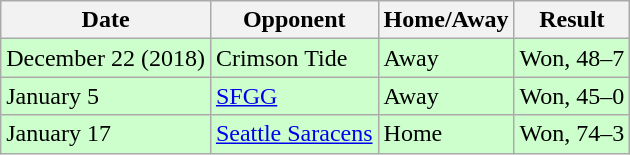<table class="wikitable">
<tr>
<th>Date</th>
<th>Opponent</th>
<th>Home/Away</th>
<th>Result</th>
</tr>
<tr bgcolor="#CCFFCC">
<td>December 22 (2018)</td>
<td>Crimson Tide</td>
<td>Away</td>
<td>Won, 48–7</td>
</tr>
<tr bgcolor="#CCFFCC">
<td>January 5</td>
<td><a href='#'>SFGG</a></td>
<td>Away</td>
<td>Won, 45–0</td>
</tr>
<tr bgcolor="#CCFFCC">
<td>January 17</td>
<td><a href='#'>Seattle Saracens</a></td>
<td>Home</td>
<td>Won, 74–3</td>
</tr>
</table>
